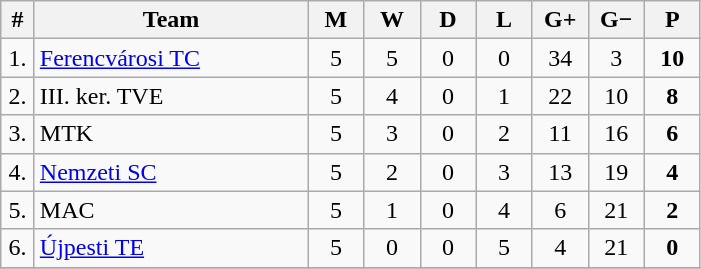<table class="wikitable" style="text-align: center;">
<tr>
<th width="15">#</th>
<th width="175">Team</th>
<th width="30">M</th>
<th width="30">W</th>
<th width="30">D</th>
<th width="30">L</th>
<th width="30">G+</th>
<th width="30">G−</th>
<th width="30">P</th>
</tr>
<tr>
<td>1.</td>
<td align="left"><a href='#'>Ferencvárosi TC</a></td>
<td>5</td>
<td>5</td>
<td>0</td>
<td>0</td>
<td>34</td>
<td>3</td>
<td><strong>10</strong></td>
</tr>
<tr>
<td>2.</td>
<td align="left">III. ker. TVE</td>
<td>5</td>
<td>4</td>
<td>0</td>
<td>1</td>
<td>22</td>
<td>10</td>
<td><strong>8</strong></td>
</tr>
<tr>
<td>3.</td>
<td align="left">MTK</td>
<td>5</td>
<td>3</td>
<td>0</td>
<td>2</td>
<td>11</td>
<td>16</td>
<td><strong>6</strong></td>
</tr>
<tr>
<td>4.</td>
<td align="left"><a href='#'>Nemzeti SC</a></td>
<td>5</td>
<td>2</td>
<td>0</td>
<td>3</td>
<td>13</td>
<td>19</td>
<td><strong>4</strong></td>
</tr>
<tr>
<td>5.</td>
<td align="left">MAC</td>
<td>5</td>
<td>1</td>
<td>0</td>
<td>4</td>
<td>6</td>
<td>21</td>
<td><strong>2</strong></td>
</tr>
<tr>
<td>6.</td>
<td align="left"><a href='#'>Újpesti TE</a></td>
<td>5</td>
<td>0</td>
<td>0</td>
<td>5</td>
<td>4</td>
<td>21</td>
<td><strong>0</strong></td>
</tr>
<tr>
</tr>
</table>
